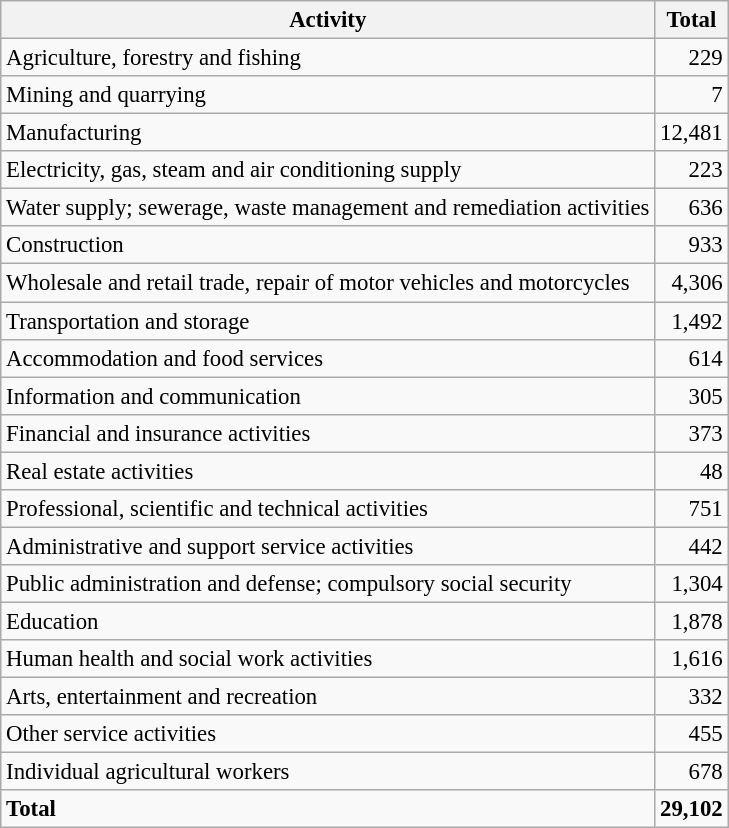<table class="wikitable sortable" style="font-size:95%;">
<tr>
<th>Activity</th>
<th>Total</th>
</tr>
<tr>
<td>Agriculture, forestry and fishing</td>
<td align="right">229</td>
</tr>
<tr>
<td>Mining and quarrying</td>
<td align="right">7</td>
</tr>
<tr>
<td>Manufacturing</td>
<td align="right">12,481</td>
</tr>
<tr>
<td>Electricity, gas, steam and air conditioning supply</td>
<td align="right">223</td>
</tr>
<tr>
<td>Water supply; sewerage, waste management and remediation activities</td>
<td align="right">636</td>
</tr>
<tr>
<td>Construction</td>
<td align="right">933</td>
</tr>
<tr>
<td>Wholesale and retail trade, repair of motor vehicles and motorcycles</td>
<td align="right">4,306</td>
</tr>
<tr>
<td>Transportation and storage</td>
<td align="right">1,492</td>
</tr>
<tr>
<td>Accommodation and food services</td>
<td align="right">614</td>
</tr>
<tr>
<td>Information and communication</td>
<td align="right">305</td>
</tr>
<tr>
<td>Financial and insurance activities</td>
<td align="right">373</td>
</tr>
<tr>
<td>Real estate activities</td>
<td align="right">48</td>
</tr>
<tr>
<td>Professional, scientific and technical activities</td>
<td align="right">751</td>
</tr>
<tr>
<td>Administrative and support service activities</td>
<td align="right">442</td>
</tr>
<tr>
<td>Public administration and defense; compulsory social security</td>
<td align="right">1,304</td>
</tr>
<tr>
<td>Education</td>
<td align="right">1,878</td>
</tr>
<tr>
<td>Human health and social work activities</td>
<td align="right">1,616</td>
</tr>
<tr>
<td>Arts, entertainment and recreation</td>
<td align="right">332</td>
</tr>
<tr>
<td>Other service activities</td>
<td align="right">455</td>
</tr>
<tr>
<td>Individual agricultural workers</td>
<td align="right">678</td>
</tr>
<tr class="sortbottom">
<td><strong>Total</strong></td>
<td align="right"><strong>29,102</strong></td>
</tr>
</table>
